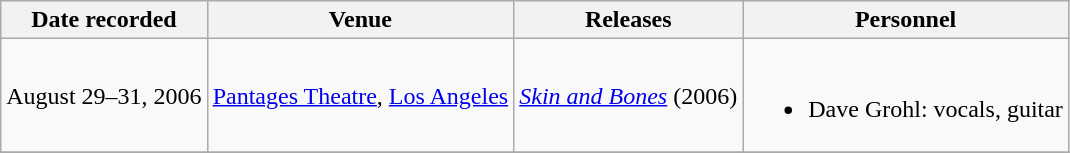<table class="wikitable">
<tr>
<th>Date recorded</th>
<th>Venue</th>
<th>Releases</th>
<th>Personnel</th>
</tr>
<tr>
<td>August 29–31, 2006</td>
<td><a href='#'>Pantages Theatre</a>, <a href='#'>Los Angeles</a></td>
<td><em><a href='#'>Skin and Bones</a></em> (2006)</td>
<td><br><ul><li>Dave Grohl: vocals, guitar</li></ul></td>
</tr>
<tr>
</tr>
</table>
